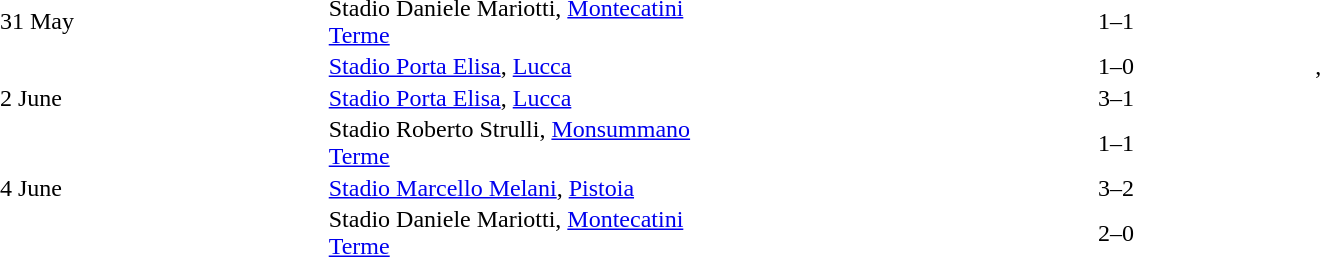<table cellspacing=1 width=70%>
<tr>
<th width=25%></th>
<th width=30%></th>
<th width=15%></th>
<th width=30%></th>
</tr>
<tr>
<td>31 May</td>
<td>Stadio Daniele Mariotti, <a href='#'>Montecatini Terme</a></td>
<td align=right></td>
<td align=center>1–1</td>
<td></td>
</tr>
<tr>
<td></td>
<td><a href='#'>Stadio Porta Elisa</a>, <a href='#'>Lucca</a></td>
<td align=right></td>
<td align=center>1–0</td>
<td>,</td>
</tr>
<tr>
<td>2 June</td>
<td><a href='#'>Stadio Porta Elisa</a>, <a href='#'>Lucca</a></td>
<td align=right></td>
<td align=center>3–1</td>
<td></td>
</tr>
<tr>
<td></td>
<td>Stadio Roberto Strulli, <a href='#'>Monsummano Terme</a></td>
<td align=right></td>
<td align=center>1–1</td>
<td></td>
</tr>
<tr>
<td>4 June</td>
<td><a href='#'>Stadio Marcello Melani</a>, <a href='#'>Pistoia</a></td>
<td align=right></td>
<td align=center>3–2</td>
<td></td>
</tr>
<tr>
<td></td>
<td>Stadio Daniele Mariotti, <a href='#'>Montecatini Terme</a></td>
<td align=right></td>
<td align=center>2–0</td>
<td></td>
</tr>
</table>
